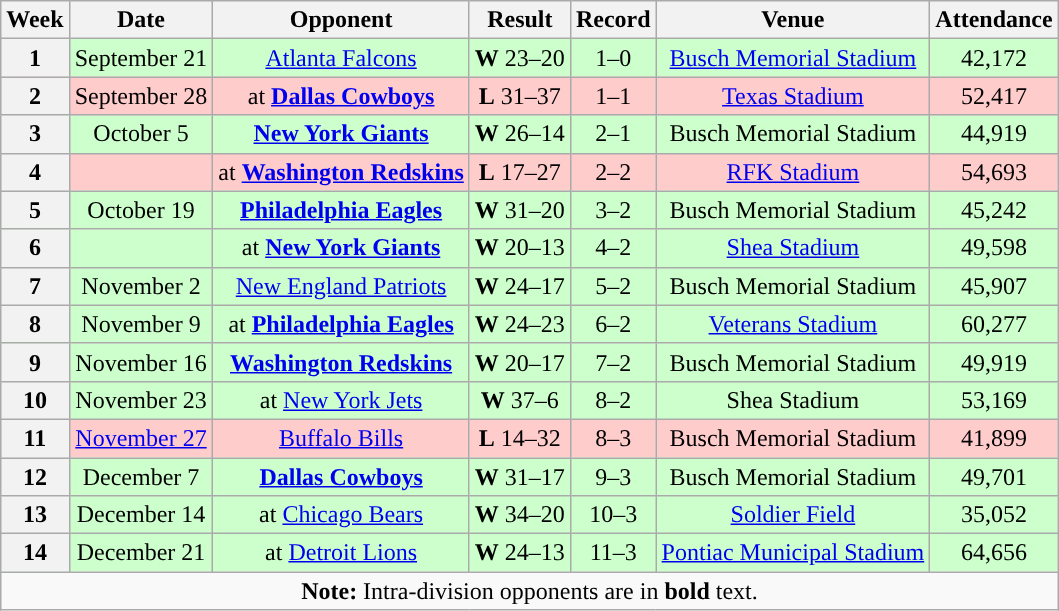<table class="wikitable" style="text-align:center">
<tr>
<th>Week</th>
<th>Date</th>
<th>Opponent</th>
<th>Result</th>
<th>Record</th>
<th>Venue</th>
<th>Attendance</th>
</tr>
<tr style="background:#cfc">
<th>1</th>
<td>September 21</td>
<td><a href='#'>Atlanta Falcons</a></td>
<td><strong>W</strong> 23–20</td>
<td>1–0</td>
<td><a href='#'>Busch Memorial Stadium</a></td>
<td>42,172</td>
</tr>
<tr style="background:#fcc">
<th>2</th>
<td>September 28</td>
<td>at <strong><a href='#'>Dallas Cowboys</a></strong></td>
<td><strong>L</strong> 31–37 </td>
<td>1–1</td>
<td><a href='#'>Texas Stadium</a></td>
<td>52,417</td>
</tr>
<tr style="background:#cfc">
<th>3</th>
<td>October 5</td>
<td><strong><a href='#'>New York Giants</a></strong></td>
<td><strong>W</strong> 26–14</td>
<td>2–1</td>
<td>Busch Memorial Stadium</td>
<td>44,919</td>
</tr>
<tr style="background:#fcc">
<th>4</th>
<td></td>
<td>at <strong><a href='#'>Washington Redskins</a></strong></td>
<td><strong>L</strong> 17–27</td>
<td>2–2</td>
<td><a href='#'>RFK Stadium</a></td>
<td>54,693</td>
</tr>
<tr style="background:#cfc">
<th>5</th>
<td>October 19</td>
<td><strong><a href='#'>Philadelphia Eagles</a></strong></td>
<td><strong>W</strong> 31–20</td>
<td>3–2</td>
<td>Busch Memorial Stadium</td>
<td>45,242</td>
</tr>
<tr style="background:#cfc">
<th>6</th>
<td></td>
<td>at <strong><a href='#'>New York Giants</a></strong></td>
<td><strong>W</strong> 20–13</td>
<td>4–2</td>
<td><a href='#'>Shea Stadium</a></td>
<td>49,598</td>
</tr>
<tr style="background:#cfc">
<th>7</th>
<td>November 2</td>
<td><a href='#'>New England Patriots</a></td>
<td><strong>W</strong> 24–17</td>
<td>5–2</td>
<td>Busch Memorial Stadium</td>
<td>45,907</td>
</tr>
<tr style="background:#cfc">
<th>8</th>
<td>November 9</td>
<td>at <strong><a href='#'>Philadelphia Eagles</a></strong></td>
<td><strong>W</strong> 24–23</td>
<td>6–2</td>
<td><a href='#'>Veterans Stadium</a></td>
<td>60,277</td>
</tr>
<tr style="background:#cfc">
<th>9</th>
<td>November 16</td>
<td><strong><a href='#'>Washington Redskins</a></strong></td>
<td><strong>W</strong> 20–17 </td>
<td>7–2</td>
<td>Busch Memorial Stadium</td>
<td>49,919</td>
</tr>
<tr style="background:#cfc">
<th>10</th>
<td>November 23</td>
<td>at <a href='#'>New York Jets</a></td>
<td><strong>W</strong> 37–6</td>
<td>8–2</td>
<td>Shea Stadium</td>
<td>53,169</td>
</tr>
<tr style="background:#fcc">
<th>11</th>
<td><a href='#'>November 27</a></td>
<td><a href='#'>Buffalo Bills</a></td>
<td><strong>L</strong> 14–32</td>
<td>8–3</td>
<td>Busch Memorial Stadium</td>
<td>41,899</td>
</tr>
<tr style="background:#cfc">
<th>12</th>
<td>December 7</td>
<td><strong><a href='#'>Dallas Cowboys</a></strong></td>
<td><strong>W</strong> 31–17</td>
<td>9–3</td>
<td>Busch Memorial Stadium</td>
<td>49,701</td>
</tr>
<tr style="background:#cfc">
<th>13</th>
<td>December 14</td>
<td>at <a href='#'>Chicago Bears</a></td>
<td><strong>W</strong> 34–20</td>
<td>10–3</td>
<td><a href='#'>Soldier Field</a></td>
<td>35,052</td>
</tr>
<tr style="background:#cfc">
<th>14</th>
<td>December 21</td>
<td>at <a href='#'>Detroit Lions</a></td>
<td><strong>W</strong> 24–13</td>
<td>11–3</td>
<td><a href='#'>Pontiac Municipal Stadium</a></td>
<td>64,656</td>
</tr>
<tr>
<td colspan="8"><strong>Note:</strong> Intra-division opponents are in <strong>bold</strong> text.</td>
</tr>
</table>
